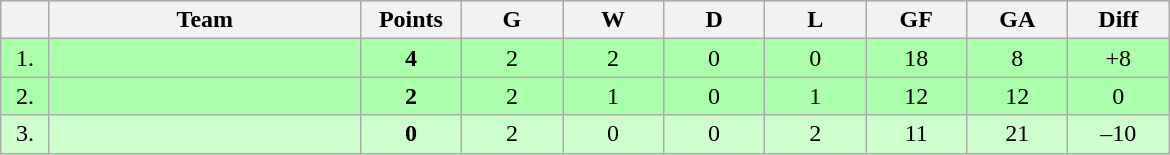<table class=wikitable style="text-align:center">
<tr bgcolor="#DCDCDC">
<th width="25"></th>
<th width="200">Team</th>
<th width="60">Points</th>
<th width="60">G</th>
<th width="60">W</th>
<th width="60">D</th>
<th width="60">L</th>
<th width="60">GF</th>
<th width="60">GA</th>
<th width="60">Diff</th>
</tr>
<tr bgcolor=#AAFFAA>
<td>1.</td>
<td align=left></td>
<td><strong>4</strong></td>
<td>2</td>
<td>2</td>
<td>0</td>
<td>0</td>
<td>18</td>
<td>8</td>
<td>+8</td>
</tr>
<tr bgcolor=#AAFFAA>
<td>2.</td>
<td align=left></td>
<td><strong>2</strong></td>
<td>2</td>
<td>1</td>
<td>0</td>
<td>1</td>
<td>12</td>
<td>12</td>
<td>0</td>
</tr>
<tr bgcolor=#CCFFCC>
<td>3.</td>
<td align=left></td>
<td><strong>0</strong></td>
<td>2</td>
<td>0</td>
<td>0</td>
<td>2</td>
<td>11</td>
<td>21</td>
<td>–10</td>
</tr>
</table>
